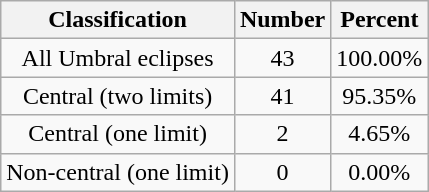<table class="wikitable sortable">
<tr align=center>
<th>Classification</th>
<th>Number</th>
<th>Percent</th>
</tr>
<tr align=center>
<td>All Umbral eclipses</td>
<td>43</td>
<td>100.00%</td>
</tr>
<tr align=center>
<td>Central (two limits)</td>
<td>41</td>
<td>95.35%</td>
</tr>
<tr align=center>
<td>Central (one limit)</td>
<td>2</td>
<td>4.65%</td>
</tr>
<tr align=center>
<td>Non-central (one limit)</td>
<td>0</td>
<td>0.00%</td>
</tr>
</table>
